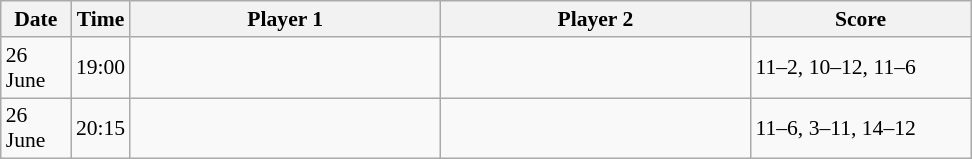<table class="sortable wikitable" style="font-size:90%">
<tr>
<th width="40">Date</th>
<th width="30">Time</th>
<th width="200">Player 1</th>
<th width="200">Player 2</th>
<th width="140">Score</th>
</tr>
<tr>
<td>26 June</td>
<td>19:00</td>
<td><strong></strong></td>
<td></td>
<td>11–2, 10–12, 11–6</td>
</tr>
<tr>
<td>26 June</td>
<td>20:15</td>
<td><strong></strong></td>
<td></td>
<td>11–6, 3–11, 14–12</td>
</tr>
</table>
